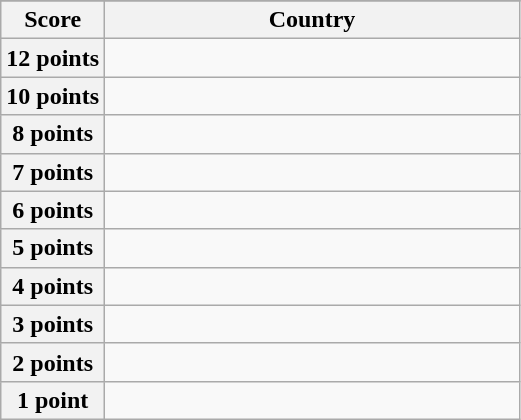<table class="wikitable">
<tr>
</tr>
<tr>
<th scope="col" width="20%">Score</th>
<th scope="col">Country</th>
</tr>
<tr>
<th scope="row">12 points</th>
<td></td>
</tr>
<tr>
<th scope="row">10 points</th>
<td></td>
</tr>
<tr>
<th scope="row">8 points</th>
<td></td>
</tr>
<tr>
<th scope="row">7 points</th>
<td></td>
</tr>
<tr>
<th scope="row">6 points</th>
<td></td>
</tr>
<tr>
<th scope="row">5 points</th>
<td></td>
</tr>
<tr>
<th scope="row">4 points</th>
<td></td>
</tr>
<tr>
<th scope="row">3 points</th>
<td></td>
</tr>
<tr>
<th scope="row">2 points</th>
<td></td>
</tr>
<tr>
<th scope="row">1 point</th>
<td></td>
</tr>
</table>
